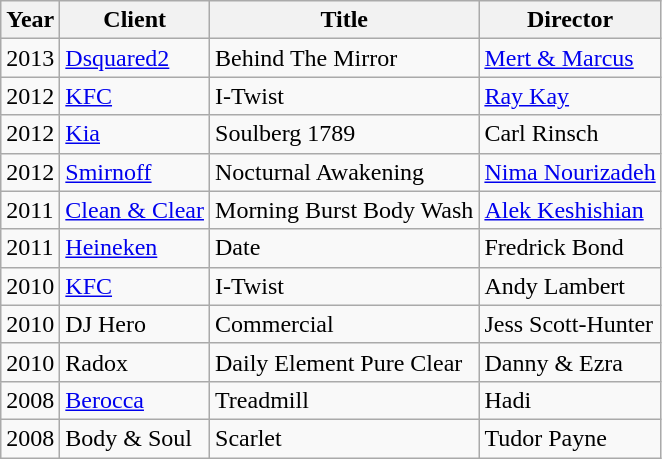<table class="wikitable">
<tr>
<th>Year</th>
<th>Client</th>
<th>Title</th>
<th>Director</th>
</tr>
<tr>
<td>2013</td>
<td><a href='#'>Dsquared2</a></td>
<td>Behind The Mirror</td>
<td><a href='#'>Mert & Marcus</a></td>
</tr>
<tr>
<td>2012</td>
<td><a href='#'>KFC</a></td>
<td>I-Twist</td>
<td><a href='#'>Ray Kay</a></td>
</tr>
<tr>
<td>2012</td>
<td><a href='#'>Kia</a></td>
<td>Soulberg 1789</td>
<td>Carl Rinsch</td>
</tr>
<tr>
<td>2012</td>
<td><a href='#'>Smirnoff</a></td>
<td>Nocturnal Awakening</td>
<td><a href='#'>Nima Nourizadeh</a></td>
</tr>
<tr>
<td>2011</td>
<td><a href='#'>Clean & Clear</a></td>
<td>Morning Burst Body Wash</td>
<td><a href='#'>Alek Keshishian</a></td>
</tr>
<tr>
<td>2011</td>
<td><a href='#'>Heineken</a></td>
<td>Date</td>
<td>Fredrick Bond</td>
</tr>
<tr>
<td>2010</td>
<td><a href='#'>KFC</a></td>
<td>I-Twist</td>
<td>Andy Lambert</td>
</tr>
<tr>
<td>2010</td>
<td>DJ Hero</td>
<td>Commercial</td>
<td>Jess Scott-Hunter</td>
</tr>
<tr>
<td>2010</td>
<td>Radox</td>
<td>Daily Element Pure Clear</td>
<td>Danny & Ezra</td>
</tr>
<tr>
<td>2008</td>
<td><a href='#'>Berocca</a></td>
<td>Treadmill</td>
<td>Hadi</td>
</tr>
<tr>
<td>2008</td>
<td>Body & Soul</td>
<td>Scarlet</td>
<td>Tudor Payne</td>
</tr>
</table>
